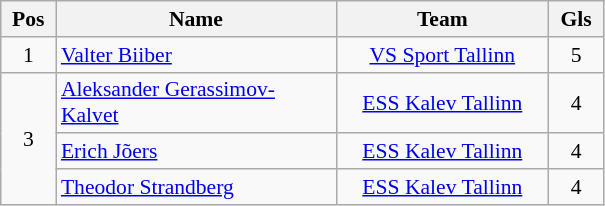<table class="wikitable" style="font-size:90%; text-align:center;">
<tr>
<th width="30">Pos</th>
<th width="180">Name</th>
<th width="135">Team</th>
<th width="30">Gls</th>
</tr>
<tr>
<td>1</td>
<td align=left><a href='#'>Valter Biiber</a></td>
<td><a href='#'>VS Sport Tallinn</a></td>
<td>5</td>
</tr>
<tr>
<td rowspan="3">3</td>
<td align=left><a href='#'>Aleksander Gerassimov-Kalvet</a></td>
<td><a href='#'>ESS Kalev Tallinn</a></td>
<td>4</td>
</tr>
<tr>
<td align=left><a href='#'>Erich Jõers</a></td>
<td><a href='#'>ESS Kalev Tallinn</a></td>
<td>4</td>
</tr>
<tr>
<td align=left><a href='#'>Theodor Strandberg</a></td>
<td><a href='#'>ESS Kalev Tallinn</a></td>
<td>4</td>
</tr>
</table>
